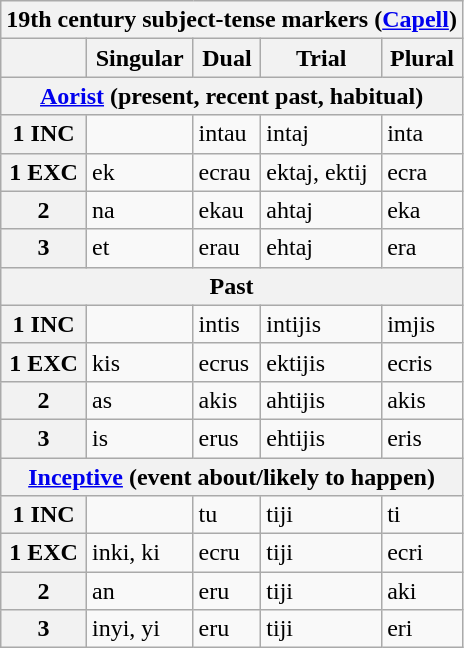<table class="wikitable">
<tr>
<th colspan="5">19th century subject-tense markers (<a href='#'>Capell</a>)</th>
</tr>
<tr>
<th></th>
<th>Singular</th>
<th>Dual</th>
<th>Trial</th>
<th>Plural</th>
</tr>
<tr>
<th colspan="5"><a href='#'>Aorist</a> (present, recent past, habitual)</th>
</tr>
<tr>
<th>1 INC</th>
<td></td>
<td>intau</td>
<td>intaj</td>
<td>inta</td>
</tr>
<tr>
<th>1 EXC</th>
<td>ek</td>
<td>ecrau</td>
<td>ektaj, ektij</td>
<td>ecra</td>
</tr>
<tr>
<th>2</th>
<td>na</td>
<td>ekau</td>
<td>ahtaj</td>
<td>eka</td>
</tr>
<tr>
<th>3</th>
<td>et</td>
<td>erau</td>
<td>ehtaj</td>
<td>era</td>
</tr>
<tr>
<th colspan="5">Past</th>
</tr>
<tr>
<th>1 INC</th>
<td></td>
<td>intis</td>
<td>intijis</td>
<td>imjis</td>
</tr>
<tr>
<th>1 EXC</th>
<td>kis</td>
<td>ecrus</td>
<td>ektijis</td>
<td>ecris</td>
</tr>
<tr>
<th>2</th>
<td>as</td>
<td>akis</td>
<td>ahtijis</td>
<td>akis</td>
</tr>
<tr>
<th>3</th>
<td>is</td>
<td>erus</td>
<td>ehtijis</td>
<td>eris</td>
</tr>
<tr>
<th colspan="5"><a href='#'>Inceptive</a> (event about/likely to  happen)</th>
</tr>
<tr>
<th>1 INC</th>
<td></td>
<td>tu</td>
<td>tiji</td>
<td>ti</td>
</tr>
<tr>
<th>1 EXC</th>
<td>inki, ki</td>
<td>ecru</td>
<td>tiji</td>
<td>ecri</td>
</tr>
<tr>
<th>2</th>
<td>an</td>
<td>eru</td>
<td>tiji</td>
<td>aki</td>
</tr>
<tr>
<th>3</th>
<td>inyi, yi</td>
<td>eru</td>
<td>tiji</td>
<td>eri</td>
</tr>
</table>
